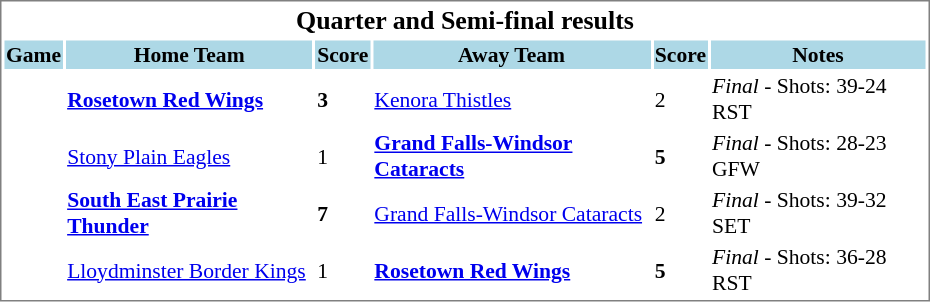<table cellpadding="0">
<tr align="left" style="vertical-align: top">
<td></td>
<td><br><table cellpadding="1" width="620px" style="font-size: 90%; border: 1px solid gray;">
<tr align="center" style="font-size: larger;">
<td colspan=6><strong>Quarter and Semi-final results</strong></td>
</tr>
<tr style="background:lightblue;">
<th style=>Game</th>
<th style=>Home Team</th>
<th style=>Score</th>
<th style=>Away Team</th>
<th style=>Score</th>
<th style=>Notes</th>
</tr>
<tr bgcolor=>
<td></td>
<td><strong><a href='#'>Rosetown Red Wings</a></strong></td>
<td><strong>3</strong></td>
<td><a href='#'>Kenora Thistles</a></td>
<td>2</td>
<td><em>Final</em> - Shots: 39-24 RST</td>
</tr>
<tr bgcolor=>
<td></td>
<td><a href='#'>Stony Plain Eagles</a></td>
<td>1</td>
<td><strong><a href='#'>Grand Falls-Windsor Cataracts</a></strong></td>
<td><strong>5</strong></td>
<td><em>Final</em> - Shots: 28-23 GFW</td>
</tr>
<tr bgcolor=>
<td></td>
<td><strong><a href='#'>South East Prairie Thunder</a></strong></td>
<td><strong>7</strong></td>
<td><a href='#'>Grand Falls-Windsor Cataracts</a></td>
<td>2</td>
<td><em>Final</em> - Shots: 39-32 SET</td>
</tr>
<tr bgcolor=>
<td></td>
<td><a href='#'>Lloydminster Border Kings</a></td>
<td>1</td>
<td><strong><a href='#'>Rosetown Red Wings</a></strong></td>
<td><strong>5</strong></td>
<td><em>Final</em> - Shots: 36-28 RST</td>
</tr>
</table>
</td>
</tr>
</table>
